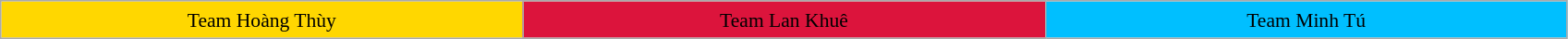<table style="text-align: center; font-size:90%; line-height:20px;" class="wikitable sortable">
<tr>
<td width="370" style="background:gold;">Team Hoàng Thùy</td>
<td width="370" style="background:crimson;"><span>Team Lan Khuê</span></td>
<td width="370" style="background:deepskyblue;">Team Minh Tú</td>
</tr>
</table>
